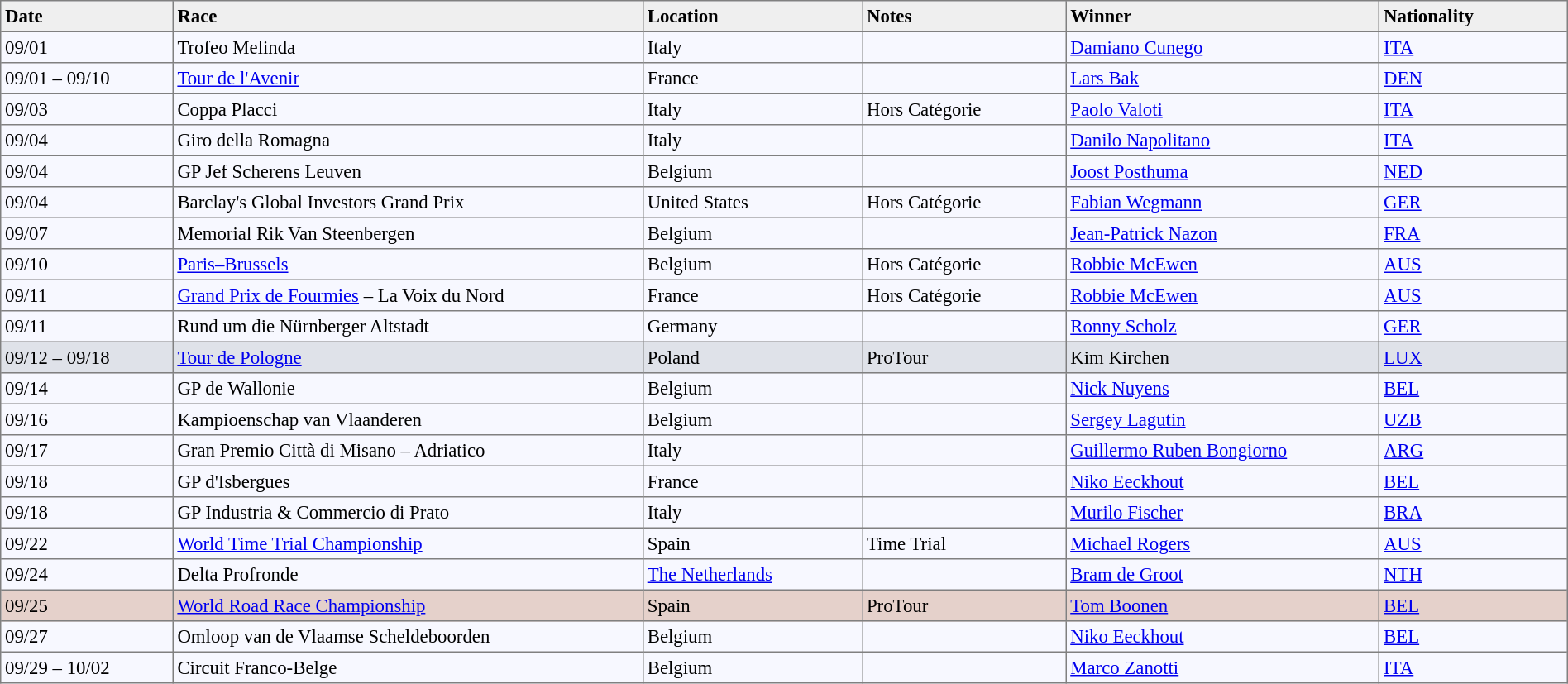<table width="100%" bgcolor="#f7f8ff" cellpadding="3" cellspacing="0" border="1" style="font-size: 95%; border: gray solid 1px; border-collapse: collapse;">
<tr bgcolor="#efefef">
<td width="11%"><strong>Date</strong></td>
<td width="30%"><strong>Race</strong></td>
<td width="14%"><strong>Location</strong></td>
<td width="13%"><strong>Notes</strong></td>
<td width="20%"><strong>Winner</strong></td>
<td width="14%"><strong>Nationality</strong></td>
</tr>
<tr>
<td>09/01</td>
<td>Trofeo Melinda</td>
<td>Italy</td>
<td></td>
<td><a href='#'>Damiano Cunego</a></td>
<td><a href='#'>ITA</a></td>
</tr>
<tr>
<td>09/01 – 09/10</td>
<td><a href='#'>Tour de l'Avenir</a></td>
<td>France</td>
<td></td>
<td><a href='#'>Lars Bak</a></td>
<td><a href='#'>DEN</a></td>
</tr>
<tr>
<td>09/03</td>
<td>Coppa Placci</td>
<td>Italy</td>
<td>Hors Catégorie</td>
<td><a href='#'>Paolo Valoti</a></td>
<td><a href='#'>ITA</a></td>
</tr>
<tr>
<td>09/04</td>
<td>Giro della Romagna</td>
<td>Italy</td>
<td></td>
<td><a href='#'>Danilo Napolitano</a></td>
<td><a href='#'>ITA</a></td>
</tr>
<tr>
<td>09/04</td>
<td>GP Jef Scherens Leuven</td>
<td>Belgium</td>
<td></td>
<td><a href='#'>Joost Posthuma</a></td>
<td><a href='#'>NED</a></td>
</tr>
<tr>
<td>09/04</td>
<td>Barclay's Global Investors Grand Prix</td>
<td>United States</td>
<td>Hors Catégorie</td>
<td><a href='#'>Fabian Wegmann</a></td>
<td><a href='#'>GER</a></td>
</tr>
<tr>
<td>09/07</td>
<td>Memorial Rik Van Steenbergen</td>
<td>Belgium</td>
<td></td>
<td><a href='#'>Jean-Patrick Nazon</a></td>
<td><a href='#'>FRA</a></td>
</tr>
<tr>
<td>09/10</td>
<td><a href='#'>Paris–Brussels</a></td>
<td>Belgium</td>
<td>Hors Catégorie</td>
<td><a href='#'>Robbie McEwen</a></td>
<td><a href='#'>AUS</a></td>
</tr>
<tr>
<td>09/11</td>
<td><a href='#'>Grand Prix de Fourmies</a> – La Voix du Nord</td>
<td>France</td>
<td>Hors Catégorie</td>
<td><a href='#'>Robbie McEwen</a></td>
<td><a href='#'>AUS</a></td>
</tr>
<tr>
<td>09/11</td>
<td>Rund um die Nürnberger Altstadt</td>
<td>Germany</td>
<td></td>
<td><a href='#'>Ronny Scholz</a></td>
<td><a href='#'>GER</a></td>
</tr>
<tr bgcolor="#dfe2e9">
<td>09/12 – 09/18</td>
<td><a href='#'>Tour de Pologne</a></td>
<td>Poland</td>
<td>ProTour</td>
<td>Kim Kirchen</td>
<td><a href='#'>LUX</a></td>
</tr>
<tr>
<td>09/14</td>
<td>GP de Wallonie</td>
<td>Belgium</td>
<td></td>
<td><a href='#'>Nick Nuyens</a></td>
<td><a href='#'>BEL</a></td>
</tr>
<tr>
<td>09/16</td>
<td>Kampioenschap van Vlaanderen</td>
<td>Belgium</td>
<td></td>
<td><a href='#'>Sergey Lagutin</a></td>
<td><a href='#'>UZB</a></td>
</tr>
<tr>
<td>09/17</td>
<td>Gran Premio Città di Misano – Adriatico</td>
<td>Italy</td>
<td></td>
<td><a href='#'>Guillermo Ruben Bongiorno</a></td>
<td><a href='#'>ARG</a></td>
</tr>
<tr>
<td>09/18</td>
<td>GP d'Isbergues</td>
<td>France</td>
<td></td>
<td><a href='#'>Niko Eeckhout</a></td>
<td><a href='#'>BEL</a></td>
</tr>
<tr>
<td>09/18</td>
<td>GP Industria & Commercio di Prato</td>
<td>Italy</td>
<td></td>
<td><a href='#'>Murilo Fischer</a></td>
<td><a href='#'>BRA</a></td>
</tr>
<tr>
<td>09/22</td>
<td><a href='#'>World Time Trial Championship</a></td>
<td>Spain</td>
<td>Time Trial</td>
<td><a href='#'>Michael Rogers</a></td>
<td><a href='#'>AUS</a></td>
</tr>
<tr>
<td>09/24</td>
<td>Delta Profronde</td>
<td><a href='#'>The Netherlands</a></td>
<td></td>
<td><a href='#'>Bram de Groot</a></td>
<td><a href='#'>NTH</a></td>
</tr>
<tr bgcolor="#e5d1cb">
<td>09/25</td>
<td><a href='#'>World Road Race Championship</a></td>
<td>Spain</td>
<td>ProTour</td>
<td><a href='#'>Tom Boonen</a></td>
<td><a href='#'>BEL</a></td>
</tr>
<tr>
<td>09/27</td>
<td>Omloop van de Vlaamse Scheldeboorden</td>
<td>Belgium</td>
<td></td>
<td><a href='#'>Niko Eeckhout</a></td>
<td><a href='#'>BEL</a></td>
</tr>
<tr>
<td>09/29 – 10/02</td>
<td>Circuit Franco-Belge</td>
<td>Belgium</td>
<td></td>
<td><a href='#'>Marco Zanotti</a></td>
<td><a href='#'>ITA</a></td>
</tr>
</table>
